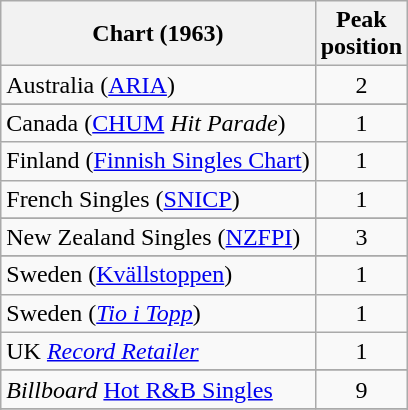<table class="wikitable sortable">
<tr>
<th scope="col">Chart (1963)</th>
<th scope="col">Peak<br>position</th>
</tr>
<tr>
<td>Australia (<a href='#'>ARIA</a>)</td>
<td align="center">2</td>
</tr>
<tr>
</tr>
<tr>
</tr>
<tr>
<td>Canada (<a href='#'>CHUM</a> <em>Hit Parade</em>)</td>
<td style="text-align:center;">1</td>
</tr>
<tr>
<td>Finland (<a href='#'>Finnish Singles Chart</a>)</td>
<td align="center">1</td>
</tr>
<tr>
<td>French Singles (<a href='#'>SNICP</a>)</td>
<td align="center">1</td>
</tr>
<tr>
</tr>
<tr>
</tr>
<tr>
<td>New Zealand Singles (<a href='#'>NZFPI</a>)</td>
<td align="center">3</td>
</tr>
<tr>
</tr>
<tr>
<td>Sweden (<a href='#'>Kvällstoppen</a>)</td>
<td style="text-align:center;">1</td>
</tr>
<tr>
<td>Sweden (<em><a href='#'>Tio i Topp</a></em>)</td>
<td style="text-align:center;">1</td>
</tr>
<tr>
<td>UK <em><a href='#'>Record Retailer</a></em></td>
<td align="center">1</td>
</tr>
<tr>
</tr>
<tr>
<td><em>Billboard</em> <a href='#'>Hot R&B Singles</a></td>
<td align="center">9</td>
</tr>
<tr>
</tr>
<tr>
</tr>
</table>
